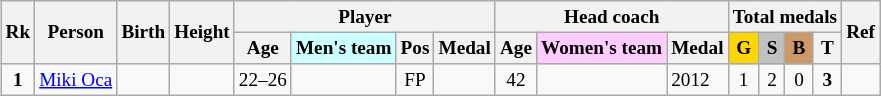<table class="wikitable sortable" style="text-align: center; font-size: 80%; margin-left: 1em;">
<tr>
<th rowspan="2">Rk</th>
<th rowspan="2">Person</th>
<th rowspan="2">Birth</th>
<th rowspan="2">Height</th>
<th colspan="4">Player</th>
<th colspan="3">Head coach</th>
<th colspan="4">Total medals</th>
<th rowspan="2" class="unsortable">Ref</th>
</tr>
<tr>
<th>Age</th>
<th style="background-color: #ccffff;">Men's team</th>
<th>Pos</th>
<th>Medal</th>
<th>Age</th>
<th style="background-color: #ffccff;">Women's team</th>
<th>Medal</th>
<th style="background-color: gold;">G</th>
<th style="background-color: silver;">S</th>
<th style="background-color: #cc9966;">B</th>
<th>T</th>
</tr>
<tr>
<td><strong>1</strong></td>
<td style="text-align: left;" data-sort-value="Oca, Miki"><a href='#'>Miki Oca</a></td>
<td></td>
<td></td>
<td>22–26</td>
<td style="text-align: left;"></td>
<td>FP</td>
<td style="text-align: left;"></td>
<td>42</td>
<td style="text-align: left;"></td>
<td style="text-align: left;">2012 </td>
<td>1</td>
<td>2</td>
<td>0</td>
<td><strong>3</strong></td>
<td></td>
</tr>
</table>
